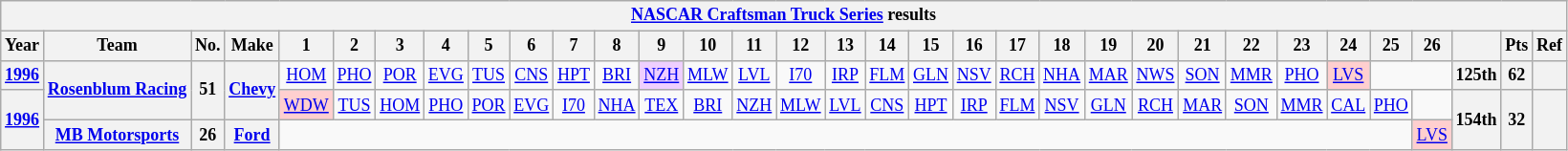<table class="wikitable" style="text-align:center; font-size:75%">
<tr>
<th colspan=45><a href='#'>NASCAR Craftsman Truck Series</a> results</th>
</tr>
<tr>
<th>Year</th>
<th>Team</th>
<th>No.</th>
<th>Make</th>
<th>1</th>
<th>2</th>
<th>3</th>
<th>4</th>
<th>5</th>
<th>6</th>
<th>7</th>
<th>8</th>
<th>9</th>
<th>10</th>
<th>11</th>
<th>12</th>
<th>13</th>
<th>14</th>
<th>15</th>
<th>16</th>
<th>17</th>
<th>18</th>
<th>19</th>
<th>20</th>
<th>21</th>
<th>22</th>
<th>23</th>
<th>24</th>
<th>25</th>
<th>26</th>
<th></th>
<th>Pts</th>
<th>Ref</th>
</tr>
<tr>
<th><a href='#'>1996</a></th>
<th rowspan=2><a href='#'>Rosenblum Racing</a></th>
<th rowspan=2>51</th>
<th rowspan=2><a href='#'>Chevy</a></th>
<td><a href='#'>HOM</a></td>
<td><a href='#'>PHO</a></td>
<td><a href='#'>POR</a></td>
<td><a href='#'>EVG</a></td>
<td><a href='#'>TUS</a></td>
<td><a href='#'>CNS</a></td>
<td><a href='#'>HPT</a></td>
<td><a href='#'>BRI</a></td>
<td style="background:#EFCFFF;"><a href='#'>NZH</a><br></td>
<td><a href='#'>MLW</a></td>
<td><a href='#'>LVL</a></td>
<td><a href='#'>I70</a></td>
<td><a href='#'>IRP</a></td>
<td><a href='#'>FLM</a></td>
<td><a href='#'>GLN</a></td>
<td><a href='#'>NSV</a></td>
<td><a href='#'>RCH</a></td>
<td><a href='#'>NHA</a></td>
<td><a href='#'>MAR</a></td>
<td><a href='#'>NWS</a></td>
<td><a href='#'>SON</a></td>
<td><a href='#'>MMR</a></td>
<td><a href='#'>PHO</a></td>
<td style="background:#FFCFCF;"><a href='#'>LVS</a><br></td>
<td colspan=2></td>
<th>125th</th>
<th>62</th>
<th></th>
</tr>
<tr>
<th rowspan=2><a href='#'>1996</a></th>
<td style="background:#FFCFCF;"><a href='#'>WDW</a><br></td>
<td><a href='#'>TUS</a></td>
<td><a href='#'>HOM</a></td>
<td><a href='#'>PHO</a></td>
<td><a href='#'>POR</a></td>
<td><a href='#'>EVG</a></td>
<td><a href='#'>I70</a></td>
<td><a href='#'>NHA</a></td>
<td><a href='#'>TEX</a></td>
<td><a href='#'>BRI</a></td>
<td><a href='#'>NZH</a></td>
<td><a href='#'>MLW</a></td>
<td><a href='#'>LVL</a></td>
<td><a href='#'>CNS</a></td>
<td><a href='#'>HPT</a></td>
<td><a href='#'>IRP</a></td>
<td><a href='#'>FLM</a></td>
<td><a href='#'>NSV</a></td>
<td><a href='#'>GLN</a></td>
<td><a href='#'>RCH</a></td>
<td><a href='#'>MAR</a></td>
<td><a href='#'>SON</a></td>
<td><a href='#'>MMR</a></td>
<td><a href='#'>CAL</a></td>
<td><a href='#'>PHO</a></td>
<td></td>
<th rowspan=2>154th</th>
<th rowspan=2>32</th>
<th rowspan=2></th>
</tr>
<tr>
<th><a href='#'>MB Motorsports</a></th>
<th>26</th>
<th><a href='#'>Ford</a></th>
<td colspan=25></td>
<td style="background:#FFCFCF;"><a href='#'>LVS</a><br></td>
</tr>
</table>
